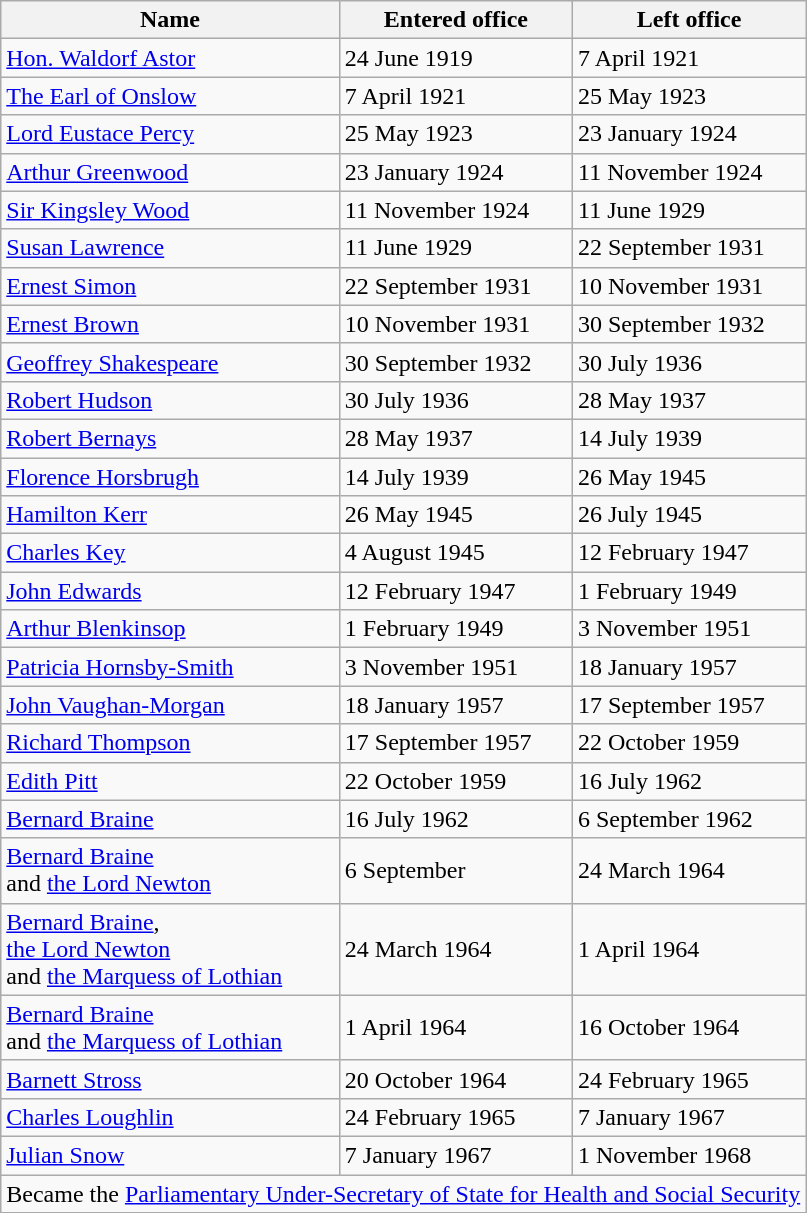<table class="wikitable" style="text-align:left">
<tr>
<th>Name</th>
<th>Entered office</th>
<th>Left office</th>
</tr>
<tr>
<td><a href='#'>Hon. Waldorf Astor</a></td>
<td>24 June 1919</td>
<td>7 April 1921</td>
</tr>
<tr>
<td><a href='#'>The Earl of Onslow</a></td>
<td>7 April 1921</td>
<td>25 May 1923</td>
</tr>
<tr>
<td><a href='#'>Lord Eustace Percy</a></td>
<td>25 May 1923</td>
<td>23 January 1924</td>
</tr>
<tr>
<td><a href='#'>Arthur Greenwood</a></td>
<td>23 January 1924</td>
<td>11 November 1924</td>
</tr>
<tr>
<td><a href='#'>Sir Kingsley Wood</a></td>
<td>11 November 1924</td>
<td>11 June 1929</td>
</tr>
<tr>
<td><a href='#'>Susan Lawrence</a></td>
<td>11 June 1929</td>
<td>22 September 1931</td>
</tr>
<tr>
<td><a href='#'>Ernest Simon</a></td>
<td>22 September 1931</td>
<td>10 November 1931</td>
</tr>
<tr>
<td><a href='#'>Ernest Brown</a></td>
<td>10 November 1931</td>
<td>30 September 1932</td>
</tr>
<tr>
<td><a href='#'>Geoffrey Shakespeare</a></td>
<td>30 September 1932</td>
<td>30 July 1936</td>
</tr>
<tr>
<td><a href='#'>Robert Hudson</a></td>
<td>30 July 1936</td>
<td>28 May 1937</td>
</tr>
<tr>
<td><a href='#'>Robert Bernays</a></td>
<td>28 May 1937</td>
<td>14 July 1939</td>
</tr>
<tr>
<td><a href='#'>Florence Horsbrugh</a></td>
<td>14 July 1939</td>
<td>26 May 1945</td>
</tr>
<tr>
<td><a href='#'>Hamilton Kerr</a></td>
<td>26 May 1945</td>
<td>26 July 1945</td>
</tr>
<tr>
<td><a href='#'>Charles Key</a></td>
<td>4 August 1945</td>
<td>12 February 1947</td>
</tr>
<tr>
<td><a href='#'>John Edwards</a></td>
<td>12 February 1947</td>
<td>1 February 1949</td>
</tr>
<tr>
<td><a href='#'>Arthur Blenkinsop</a></td>
<td>1 February 1949</td>
<td>3 November 1951</td>
</tr>
<tr>
<td><a href='#'>Patricia Hornsby-Smith</a></td>
<td>3 November 1951</td>
<td>18 January 1957</td>
</tr>
<tr>
<td><a href='#'>John Vaughan-Morgan</a></td>
<td>18 January 1957</td>
<td>17 September 1957</td>
</tr>
<tr>
<td><a href='#'>Richard Thompson</a></td>
<td>17 September 1957</td>
<td>22 October 1959</td>
</tr>
<tr>
<td><a href='#'>Edith Pitt</a></td>
<td>22 October 1959</td>
<td>16 July 1962</td>
</tr>
<tr>
<td><a href='#'>Bernard Braine</a></td>
<td>16 July 1962</td>
<td>6 September 1962</td>
</tr>
<tr>
<td><a href='#'>Bernard Braine</a> <br> and <a href='#'>the Lord Newton</a></td>
<td>6 September</td>
<td>24 March 1964</td>
</tr>
<tr>
<td><a href='#'>Bernard Braine</a>, <br> <a href='#'>the Lord Newton</a> <br> and <a href='#'>the Marquess of Lothian</a></td>
<td>24 March 1964</td>
<td>1 April 1964</td>
</tr>
<tr>
<td><a href='#'>Bernard Braine</a> <br> and <a href='#'>the Marquess of Lothian</a></td>
<td>1 April 1964</td>
<td>16 October 1964</td>
</tr>
<tr>
<td><a href='#'>Barnett Stross</a></td>
<td>20 October 1964</td>
<td>24 February 1965</td>
</tr>
<tr>
<td><a href='#'>Charles Loughlin</a></td>
<td>24 February 1965</td>
<td>7 January 1967</td>
</tr>
<tr>
<td><a href='#'>Julian Snow</a></td>
<td>7 January 1967</td>
<td>1 November 1968</td>
</tr>
<tr>
<td colspan="3">Became the <a href='#'>Parliamentary Under-Secretary of State for Health and Social Security</a></td>
</tr>
</table>
